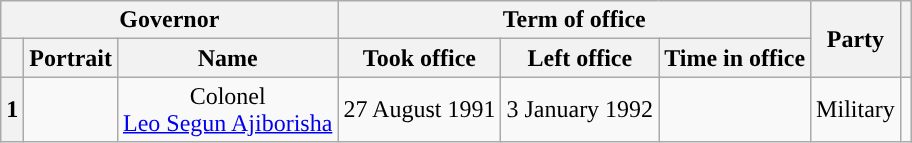<table class="wikitable" style="text-align:center">
<tr>
<th colspan=3>Governor</th>
<th colspan=3>Term of office</th>
<th rowspan=2>Party</th>
<th rowspan=2></th>
</tr>
<tr>
<th></th>
<th>Portrait</th>
<th>Name<br></th>
<th>Took office</th>
<th>Left office</th>
<th>Time in office</th>
</tr>
<tr>
<th style="background:">1</th>
<td></td>
<td>Colonel<br><a href='#'>Leo Segun Ajiborisha</a></td>
<td>27 August 1991</td>
<td>3 January 1992</td>
<td></td>
<td>Military</td>
<td></td>
</tr>
</table>
